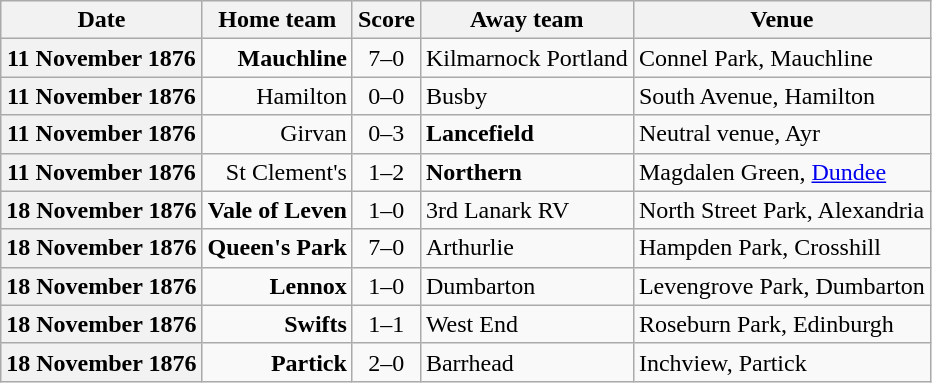<table class="wikitable football-result-list" style="max-width: 80em; text-align: center">
<tr>
<th scope="col">Date</th>
<th scope="col">Home team</th>
<th scope="col">Score</th>
<th scope="col">Away team</th>
<th scope="col">Venue</th>
</tr>
<tr>
<th scope="row">11 November 1876</th>
<td align=right><strong>Mauchline</strong></td>
<td>7–0</td>
<td align=left>Kilmarnock Portland</td>
<td align=left>Connel Park, Mauchline</td>
</tr>
<tr>
<th scope="row">11 November 1876</th>
<td align=right>Hamilton</td>
<td>0–0</td>
<td align=left>Busby</td>
<td align=left>South Avenue, Hamilton</td>
</tr>
<tr>
<th scope="row">11 November 1876</th>
<td align=right>Girvan</td>
<td>0–3</td>
<td align=left><strong>Lancefield</strong></td>
<td align=left>Neutral venue, Ayr</td>
</tr>
<tr>
<th scope="row">11 November 1876</th>
<td align=right>St Clement's</td>
<td>1–2</td>
<td align=left><strong>Northern</strong></td>
<td align=left>Magdalen Green, <a href='#'>Dundee</a></td>
</tr>
<tr>
<th scope="row">18 November 1876</th>
<td align=right><strong>Vale of Leven</strong></td>
<td>1–0</td>
<td align=left>3rd Lanark RV</td>
<td align=left>North Street Park, Alexandria</td>
</tr>
<tr>
<th scope="row">18 November 1876</th>
<td align=right><strong>Queen's Park</strong></td>
<td>7–0</td>
<td align=left>Arthurlie</td>
<td align=left>Hampden Park, Crosshill</td>
</tr>
<tr>
<th scope="row">18 November 1876</th>
<td align=right><strong>Lennox</strong></td>
<td>1–0</td>
<td align=left>Dumbarton</td>
<td align=left>Levengrove Park, Dumbarton</td>
</tr>
<tr>
<th scope="row">18 November 1876</th>
<td align=right><strong>Swifts</strong></td>
<td>1–1</td>
<td align=left>West End</td>
<td align=left>Roseburn Park, Edinburgh</td>
</tr>
<tr>
<th scope="row">18 November 1876</th>
<td align=right><strong>Partick</strong></td>
<td>2–0</td>
<td align=left>Barrhead</td>
<td align=left>Inchview, Partick</td>
</tr>
</table>
